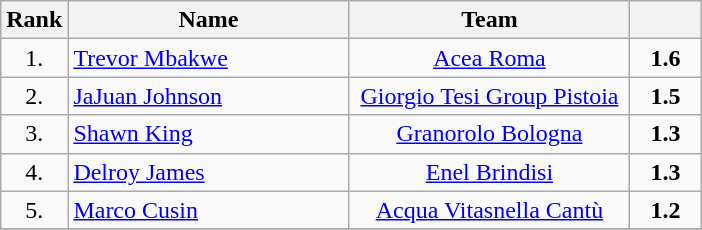<table class="wikitable" style="text-align: center;">
<tr>
<th>Rank</th>
<th width=180>Name</th>
<th width=180>Team</th>
<th width=40></th>
</tr>
<tr>
<td>1.</td>
<td align="left"> <a href='#'>Trevor Mbakwe</a></td>
<td><a href='#'>Acea Roma</a></td>
<td><strong>1.6</strong></td>
</tr>
<tr>
<td>2.</td>
<td align="left"> <a href='#'>JaJuan Johnson</a></td>
<td><a href='#'>Giorgio Tesi Group Pistoia</a></td>
<td><strong>1.5</strong></td>
</tr>
<tr>
<td>3.</td>
<td align="left"> <a href='#'>Shawn King</a></td>
<td><a href='#'>Granorolo Bologna</a></td>
<td><strong>1.3</strong></td>
</tr>
<tr>
<td>4.</td>
<td align="left"> <a href='#'>Delroy James</a></td>
<td><a href='#'>Enel Brindisi</a></td>
<td><strong>1.3</strong></td>
</tr>
<tr>
<td>5.</td>
<td align="left"> <a href='#'>Marco Cusin</a></td>
<td><a href='#'>Acqua Vitasnella Cantù</a></td>
<td><strong>1.2</strong></td>
</tr>
<tr>
</tr>
</table>
